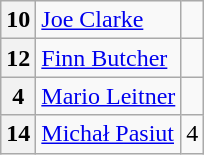<table class="wikitable" style="text-align:center">
<tr>
<th>10</th>
<td align=left> <a href='#'>Joe Clarke</a></td>
<td></td>
</tr>
<tr>
<th>12</th>
<td align=left> <a href='#'>Finn Butcher</a></td>
<td></td>
</tr>
<tr>
<th>4</th>
<td align=left> <a href='#'>Mario Leitner</a></td>
<td></td>
</tr>
<tr>
<th>14</th>
<td align=left> <a href='#'>Michał Pasiut</a></td>
<td>4</td>
</tr>
</table>
